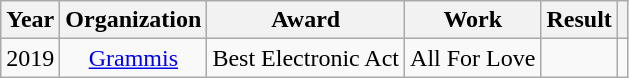<table class="wikitable plainrowheaders" style="text-align:center;">
<tr>
<th>Year</th>
<th>Organization</th>
<th>Award</th>
<th>Work</th>
<th>Result</th>
<th></th>
</tr>
<tr>
<td>2019</td>
<td><a href='#'>Grammis</a></td>
<td>Best Electronic Act</td>
<td>All For Love</td>
<td></td>
<td></td>
</tr>
</table>
